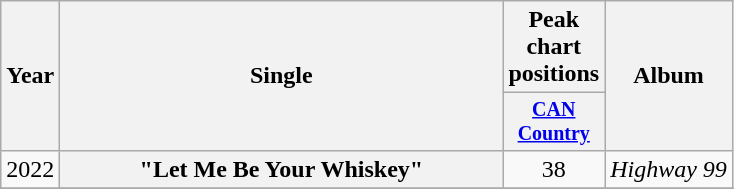<table class="wikitable plainrowheaders" style="text-align:center;">
<tr>
<th rowspan="2">Year</th>
<th rowspan="2" style="width:18em;">Single</th>
<th colspan="1">Peak chart positions</th>
<th rowspan="2">Album</th>
</tr>
<tr style="font-size:smaller;">
<th style="width:4em;"><a href='#'>CAN Country</a><br></th>
</tr>
<tr>
<td>2022</td>
<th scope="row">"Let Me Be Your Whiskey"</th>
<td>38</td>
<td align="left"><em>Highway 99</em></td>
</tr>
<tr>
</tr>
</table>
